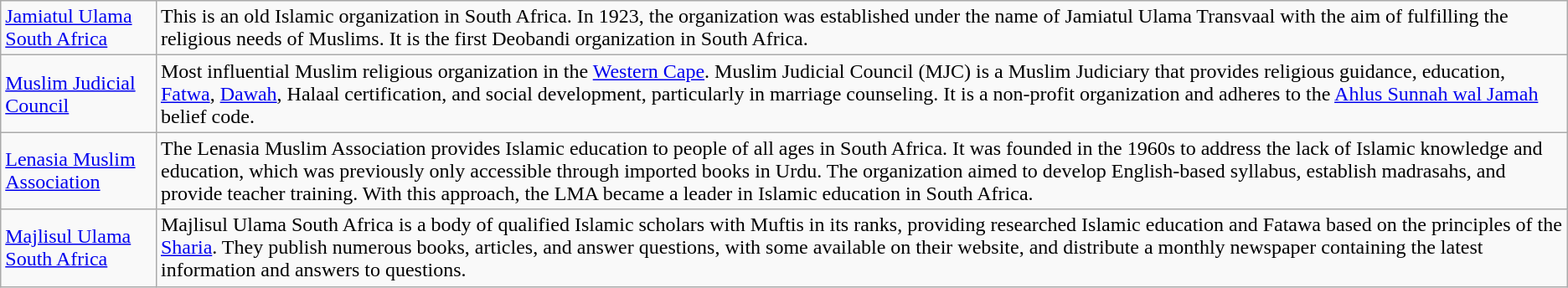<table class="wikitable">
<tr>
<td><a href='#'>Jamiatul Ulama South Africa</a></td>
<td>This is an old Islamic organization in South Africa. In 1923, the organization was established under the name of Jamiatul Ulama Transvaal with the aim of fulfilling the religious needs of Muslims. It is the first Deobandi organization in South Africa.</td>
</tr>
<tr>
<td><a href='#'>Muslim Judicial Council</a></td>
<td>Most influential Muslim religious organization in the <a href='#'>Western Cape</a>. Muslim Judicial Council (MJC) is a Muslim Judiciary that provides religious guidance, education, <a href='#'>Fatwa</a>, <a href='#'>Dawah</a>, Halaal certification, and social development, particularly in marriage counseling. It is a non-profit organization and adheres to the <a href='#'>Ahlus Sunnah wal Jamah</a> belief code.</td>
</tr>
<tr>
<td><a href='#'>Lenasia Muslim Association</a></td>
<td>The Lenasia Muslim Association provides Islamic education to people of all ages in South Africa. It was founded in the 1960s to address the lack of Islamic knowledge and education, which was previously only accessible through imported books in Urdu. The organization aimed to develop English-based syllabus, establish madrasahs, and provide teacher training. With this approach, the LMA became a leader in Islamic education in South Africa.</td>
</tr>
<tr>
<td><a href='#'>Majlisul Ulama South Africa</a></td>
<td>Majlisul Ulama South Africa is a body of qualified Islamic scholars with Muftis in its ranks, providing researched Islamic education and Fatawa based on the principles of the <a href='#'>Sharia</a>. They publish numerous books, articles, and answer questions, with some available on their website, and distribute a monthly newspaper containing the latest information and answers to questions.</td>
</tr>
</table>
